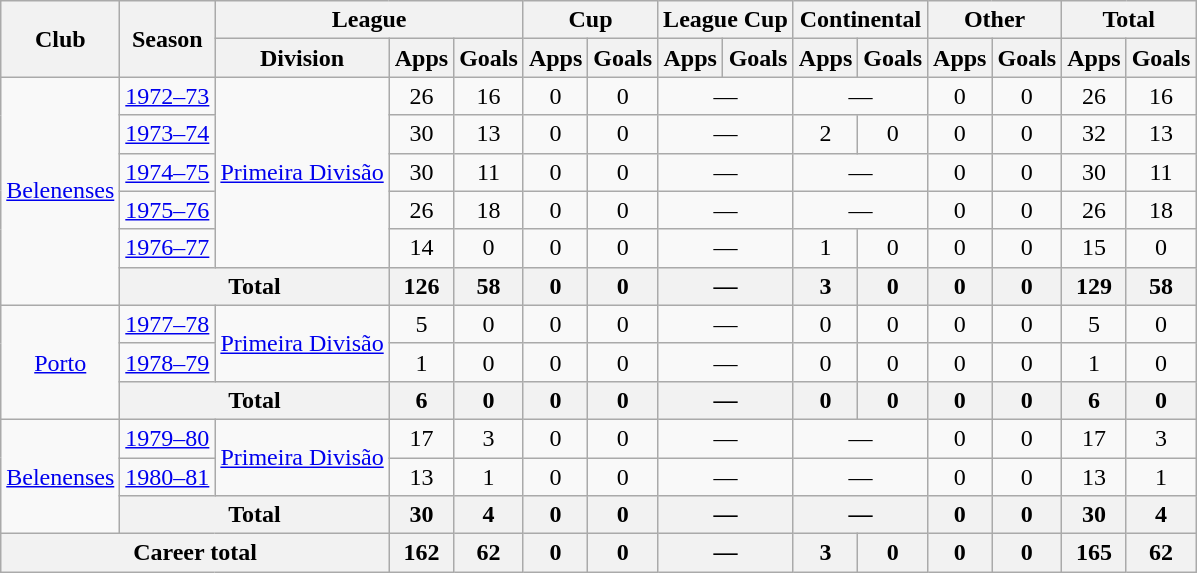<table class="wikitable" style="text-align:center">
<tr>
<th rowspan="2">Club</th>
<th rowspan="2">Season</th>
<th colspan="3">League</th>
<th colspan="2">Cup</th>
<th colspan="2">League Cup</th>
<th colspan="2">Continental</th>
<th colspan="2">Other</th>
<th colspan="2">Total</th>
</tr>
<tr>
<th>Division</th>
<th>Apps</th>
<th>Goals</th>
<th>Apps</th>
<th>Goals</th>
<th>Apps</th>
<th>Goals</th>
<th>Apps</th>
<th>Goals</th>
<th>Apps</th>
<th>Goals</th>
<th>Apps</th>
<th>Goals</th>
</tr>
<tr>
<td rowspan="6"><a href='#'>Belenenses</a></td>
<td><a href='#'>1972–73</a></td>
<td rowspan="5"><a href='#'>Primeira Divisão</a></td>
<td>26</td>
<td>16</td>
<td>0</td>
<td>0</td>
<td colspan="2">—</td>
<td colspan="2">—</td>
<td>0</td>
<td>0</td>
<td>26</td>
<td>16</td>
</tr>
<tr>
<td><a href='#'>1973–74</a></td>
<td>30</td>
<td>13</td>
<td>0</td>
<td>0</td>
<td colspan="2">—</td>
<td>2</td>
<td>0</td>
<td>0</td>
<td>0</td>
<td>32</td>
<td>13</td>
</tr>
<tr>
<td><a href='#'>1974–75</a></td>
<td>30</td>
<td>11</td>
<td>0</td>
<td>0</td>
<td colspan="2">—</td>
<td colspan="2">—</td>
<td>0</td>
<td>0</td>
<td>30</td>
<td>11</td>
</tr>
<tr>
<td><a href='#'>1975–76</a></td>
<td>26</td>
<td>18</td>
<td>0</td>
<td>0</td>
<td colspan="2">—</td>
<td colspan="2">—</td>
<td>0</td>
<td>0</td>
<td>26</td>
<td>18</td>
</tr>
<tr>
<td><a href='#'>1976–77</a></td>
<td>14</td>
<td>0</td>
<td>0</td>
<td>0</td>
<td colspan="2">—</td>
<td>1</td>
<td>0</td>
<td>0</td>
<td>0</td>
<td>15</td>
<td>0</td>
</tr>
<tr>
<th colspan="2">Total</th>
<th>126</th>
<th>58</th>
<th>0</th>
<th>0</th>
<th colspan="2">—</th>
<th>3</th>
<th>0</th>
<th>0</th>
<th>0</th>
<th>129</th>
<th>58</th>
</tr>
<tr>
<td rowspan="3"><a href='#'>Porto</a></td>
<td><a href='#'>1977–78</a></td>
<td rowspan="2"><a href='#'>Primeira Divisão</a></td>
<td>5</td>
<td>0</td>
<td>0</td>
<td>0</td>
<td colspan="2">—</td>
<td>0</td>
<td>0</td>
<td>0</td>
<td>0</td>
<td>5</td>
<td>0</td>
</tr>
<tr>
<td><a href='#'>1978–79</a></td>
<td>1</td>
<td>0</td>
<td>0</td>
<td>0</td>
<td colspan="2">—</td>
<td>0</td>
<td>0</td>
<td>0</td>
<td>0</td>
<td>1</td>
<td>0</td>
</tr>
<tr>
<th colspan="2">Total</th>
<th>6</th>
<th>0</th>
<th>0</th>
<th>0</th>
<th colspan="2">—</th>
<th>0</th>
<th>0</th>
<th>0</th>
<th>0</th>
<th>6</th>
<th>0</th>
</tr>
<tr>
<td rowspan="3"><a href='#'>Belenenses</a></td>
<td><a href='#'>1979–80</a></td>
<td rowspan="2"><a href='#'>Primeira Divisão</a></td>
<td>17</td>
<td>3</td>
<td>0</td>
<td>0</td>
<td colspan="2">—</td>
<td colspan="2">—</td>
<td>0</td>
<td>0</td>
<td>17</td>
<td>3</td>
</tr>
<tr>
<td><a href='#'>1980–81</a></td>
<td>13</td>
<td>1</td>
<td>0</td>
<td>0</td>
<td colspan="2">—</td>
<td colspan="2">—</td>
<td>0</td>
<td>0</td>
<td>13</td>
<td>1</td>
</tr>
<tr>
<th colspan="2">Total</th>
<th>30</th>
<th>4</th>
<th>0</th>
<th>0</th>
<th colspan="2">—</th>
<th colspan="2">—</th>
<th>0</th>
<th>0</th>
<th>30</th>
<th>4</th>
</tr>
<tr>
<th colspan="3">Career total</th>
<th>162</th>
<th>62</th>
<th>0</th>
<th>0</th>
<th colspan="2">—</th>
<th>3</th>
<th>0</th>
<th>0</th>
<th>0</th>
<th>165</th>
<th>62</th>
</tr>
</table>
